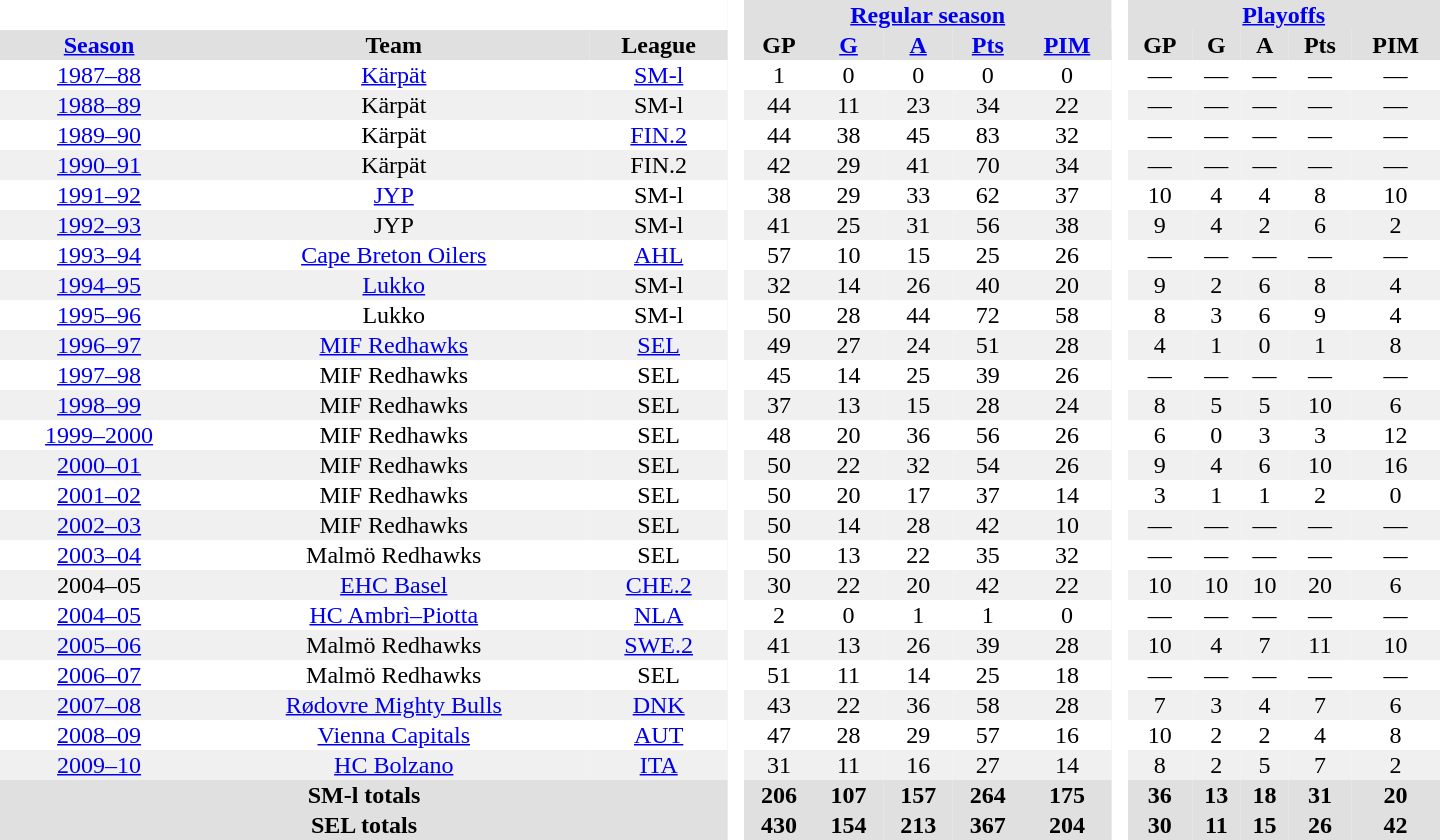<table border="0" cellpadding="1" cellspacing="0" style="text-align:center; width:60em">
<tr bgcolor="#e0e0e0">
<th colspan="3" bgcolor="#ffffff"> </th>
<th rowspan="99" bgcolor="#ffffff"> </th>
<th colspan="5"><a href='#'>Regular season</a></th>
<th rowspan="99" bgcolor="#ffffff"> </th>
<th colspan="5"><a href='#'>Playoffs</a></th>
</tr>
<tr bgcolor="#e0e0e0">
<th><a href='#'>Season</a></th>
<th>Team</th>
<th>League</th>
<th>GP</th>
<th><a href='#'>G</a></th>
<th><a href='#'>A</a></th>
<th><a href='#'>Pts</a></th>
<th><a href='#'>PIM</a></th>
<th>GP</th>
<th>G</th>
<th>A</th>
<th>Pts</th>
<th>PIM</th>
</tr>
<tr>
<td><a href='#'>1987–88</a></td>
<td><a href='#'>Kärpät</a></td>
<td><a href='#'>SM-l</a></td>
<td>1</td>
<td>0</td>
<td>0</td>
<td>0</td>
<td>0</td>
<td>—</td>
<td>—</td>
<td>—</td>
<td>—</td>
<td>—</td>
</tr>
<tr bgcolor="#f0f0f0">
<td><a href='#'>1988–89</a></td>
<td>Kärpät</td>
<td>SM-l</td>
<td>44</td>
<td>11</td>
<td>23</td>
<td>34</td>
<td>22</td>
<td>—</td>
<td>—</td>
<td>—</td>
<td>—</td>
<td>—</td>
</tr>
<tr>
<td><a href='#'>1989–90</a></td>
<td>Kärpät</td>
<td><a href='#'>FIN.2</a></td>
<td>44</td>
<td>38</td>
<td>45</td>
<td>83</td>
<td>32</td>
<td>—</td>
<td>—</td>
<td>—</td>
<td>—</td>
<td>—</td>
</tr>
<tr bgcolor="#f0f0f0">
<td><a href='#'>1990–91</a></td>
<td>Kärpät</td>
<td>FIN.2</td>
<td>42</td>
<td>29</td>
<td>41</td>
<td>70</td>
<td>34</td>
<td>—</td>
<td>—</td>
<td>—</td>
<td>—</td>
<td>—</td>
</tr>
<tr>
<td><a href='#'>1991–92</a></td>
<td><a href='#'>JYP</a></td>
<td>SM-l</td>
<td>38</td>
<td>29</td>
<td>33</td>
<td>62</td>
<td>37</td>
<td>10</td>
<td>4</td>
<td>4</td>
<td>8</td>
<td>10</td>
</tr>
<tr bgcolor="#f0f0f0">
<td><a href='#'>1992–93</a></td>
<td>JYP</td>
<td>SM-l</td>
<td>41</td>
<td>25</td>
<td>31</td>
<td>56</td>
<td>38</td>
<td>9</td>
<td>4</td>
<td>2</td>
<td>6</td>
<td>2</td>
</tr>
<tr>
<td><a href='#'>1993–94</a></td>
<td><a href='#'>Cape Breton Oilers</a></td>
<td><a href='#'>AHL</a></td>
<td>57</td>
<td>10</td>
<td>15</td>
<td>25</td>
<td>26</td>
<td>—</td>
<td>—</td>
<td>—</td>
<td>—</td>
<td>—</td>
</tr>
<tr bgcolor="#f0f0f0">
<td><a href='#'>1994–95</a></td>
<td><a href='#'>Lukko</a></td>
<td>SM-l</td>
<td>32</td>
<td>14</td>
<td>26</td>
<td>40</td>
<td>20</td>
<td>9</td>
<td>2</td>
<td>6</td>
<td>8</td>
<td>4</td>
</tr>
<tr>
<td><a href='#'>1995–96</a></td>
<td>Lukko</td>
<td>SM-l</td>
<td>50</td>
<td>28</td>
<td>44</td>
<td>72</td>
<td>58</td>
<td>8</td>
<td>3</td>
<td>6</td>
<td>9</td>
<td>4</td>
</tr>
<tr bgcolor="#f0f0f0">
<td><a href='#'>1996–97</a></td>
<td><a href='#'>MIF Redhawks</a></td>
<td><a href='#'>SEL</a></td>
<td>49</td>
<td>27</td>
<td>24</td>
<td>51</td>
<td>28</td>
<td>4</td>
<td>1</td>
<td>0</td>
<td>1</td>
<td>8</td>
</tr>
<tr>
<td><a href='#'>1997–98</a></td>
<td>MIF Redhawks</td>
<td>SEL</td>
<td>45</td>
<td>14</td>
<td>25</td>
<td>39</td>
<td>26</td>
<td>—</td>
<td>—</td>
<td>—</td>
<td>—</td>
<td>—</td>
</tr>
<tr bgcolor="#f0f0f0">
<td><a href='#'>1998–99</a></td>
<td>MIF Redhawks</td>
<td>SEL</td>
<td>37</td>
<td>13</td>
<td>15</td>
<td>28</td>
<td>24</td>
<td>8</td>
<td>5</td>
<td>5</td>
<td>10</td>
<td>6</td>
</tr>
<tr>
<td><a href='#'>1999–2000</a></td>
<td>MIF Redhawks</td>
<td>SEL</td>
<td>48</td>
<td>20</td>
<td>36</td>
<td>56</td>
<td>26</td>
<td>6</td>
<td>0</td>
<td>3</td>
<td>3</td>
<td>12</td>
</tr>
<tr bgcolor="#f0f0f0">
<td><a href='#'>2000–01</a></td>
<td>MIF Redhawks</td>
<td>SEL</td>
<td>50</td>
<td>22</td>
<td>32</td>
<td>54</td>
<td>26</td>
<td>9</td>
<td>4</td>
<td>6</td>
<td>10</td>
<td>16</td>
</tr>
<tr>
<td><a href='#'>2001–02</a></td>
<td>MIF Redhawks</td>
<td>SEL</td>
<td>50</td>
<td>20</td>
<td>17</td>
<td>37</td>
<td>14</td>
<td>3</td>
<td>1</td>
<td>1</td>
<td>2</td>
<td>0</td>
</tr>
<tr bgcolor="#f0f0f0">
<td><a href='#'>2002–03</a></td>
<td>MIF Redhawks</td>
<td>SEL</td>
<td>50</td>
<td>14</td>
<td>28</td>
<td>42</td>
<td>10</td>
<td>—</td>
<td>—</td>
<td>—</td>
<td>—</td>
<td>—</td>
</tr>
<tr>
<td><a href='#'>2003–04</a></td>
<td>Malmö Redhawks</td>
<td>SEL</td>
<td>50</td>
<td>13</td>
<td>22</td>
<td>35</td>
<td>32</td>
<td>—</td>
<td>—</td>
<td>—</td>
<td>—</td>
<td>—</td>
</tr>
<tr bgcolor="#f0f0f0">
<td>2004–05</td>
<td><a href='#'>EHC Basel</a></td>
<td><a href='#'>CHE.2</a></td>
<td>30</td>
<td>22</td>
<td>20</td>
<td>42</td>
<td>22</td>
<td>10</td>
<td>10</td>
<td>10</td>
<td>20</td>
<td>6</td>
</tr>
<tr>
<td><a href='#'>2004–05</a></td>
<td><a href='#'>HC Ambrì–Piotta</a></td>
<td><a href='#'>NLA</a></td>
<td>2</td>
<td>0</td>
<td>1</td>
<td>1</td>
<td>0</td>
<td>—</td>
<td>—</td>
<td>—</td>
<td>—</td>
<td>—</td>
</tr>
<tr bgcolor="#f0f0f0">
<td><a href='#'>2005–06</a></td>
<td>Malmö Redhawks</td>
<td><a href='#'>SWE.2</a></td>
<td>41</td>
<td>13</td>
<td>26</td>
<td>39</td>
<td>28</td>
<td>10</td>
<td>4</td>
<td>7</td>
<td>11</td>
<td>10</td>
</tr>
<tr>
<td><a href='#'>2006–07</a></td>
<td>Malmö Redhawks</td>
<td>SEL</td>
<td>51</td>
<td>11</td>
<td>14</td>
<td>25</td>
<td>18</td>
<td>—</td>
<td>—</td>
<td>—</td>
<td>—</td>
<td>—</td>
</tr>
<tr bgcolor="#f0f0f0">
<td><a href='#'>2007–08</a></td>
<td><a href='#'>Rødovre Mighty Bulls</a></td>
<td><a href='#'>DNK</a></td>
<td>43</td>
<td>22</td>
<td>36</td>
<td>58</td>
<td>28</td>
<td>7</td>
<td>3</td>
<td>4</td>
<td>7</td>
<td>6</td>
</tr>
<tr>
<td><a href='#'>2008–09</a></td>
<td><a href='#'>Vienna Capitals</a></td>
<td><a href='#'>AUT</a></td>
<td>47</td>
<td>28</td>
<td>29</td>
<td>57</td>
<td>16</td>
<td>10</td>
<td>2</td>
<td>2</td>
<td>4</td>
<td>8</td>
</tr>
<tr bgcolor="#f0f0f0">
<td><a href='#'>2009–10</a></td>
<td><a href='#'>HC Bolzano</a></td>
<td><a href='#'>ITA</a></td>
<td>31</td>
<td>11</td>
<td>16</td>
<td>27</td>
<td>14</td>
<td>8</td>
<td>2</td>
<td>5</td>
<td>7</td>
<td>2</td>
</tr>
<tr bgcolor="#e0e0e0">
<th colspan="3">SM-l totals</th>
<th>206</th>
<th>107</th>
<th>157</th>
<th>264</th>
<th>175</th>
<th>36</th>
<th>13</th>
<th>18</th>
<th>31</th>
<th>20</th>
</tr>
<tr bgcolor="#e0e0e0">
<th colspan="3">SEL totals</th>
<th>430</th>
<th>154</th>
<th>213</th>
<th>367</th>
<th>204</th>
<th>30</th>
<th>11</th>
<th>15</th>
<th>26</th>
<th>42</th>
</tr>
</table>
